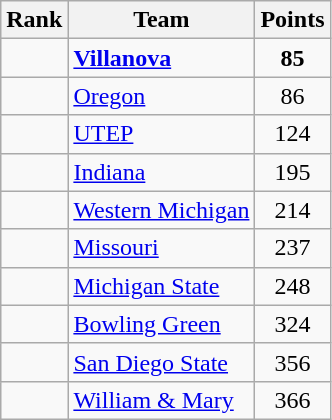<table class="wikitable sortable" style="text-align:center">
<tr>
<th>Rank</th>
<th>Team</th>
<th>Points</th>
</tr>
<tr>
<td></td>
<td align=left><strong><a href='#'>Villanova</a></strong></td>
<td><strong>85</strong></td>
</tr>
<tr>
<td></td>
<td align=left><a href='#'>Oregon</a></td>
<td>86</td>
</tr>
<tr>
<td></td>
<td align=left><a href='#'>UTEP</a></td>
<td>124</td>
</tr>
<tr>
<td></td>
<td align=left><a href='#'>Indiana</a></td>
<td>195</td>
</tr>
<tr>
<td></td>
<td align=left><a href='#'>Western Michigan</a></td>
<td>214</td>
</tr>
<tr>
<td></td>
<td align=left><a href='#'>Missouri</a></td>
<td>237</td>
</tr>
<tr>
<td></td>
<td align=left><a href='#'>Michigan State</a></td>
<td>248</td>
</tr>
<tr>
<td></td>
<td align=left><a href='#'>Bowling Green</a></td>
<td>324</td>
</tr>
<tr>
<td></td>
<td align=left><a href='#'>San Diego State</a></td>
<td>356</td>
</tr>
<tr>
<td></td>
<td align=left><a href='#'>William & Mary</a></td>
<td>366</td>
</tr>
</table>
